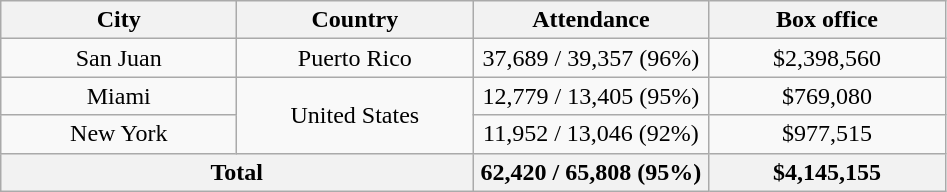<table class="wikitable" style="text-align:center;">
<tr>
<th rowspan="" width="150">City</th>
<th rowspan="" width="150">Country</th>
<th colspan="" width="150">Attendance</th>
<th colspan="" width="150">Box office</th>
</tr>
<tr>
<td>San Juan</td>
<td>Puerto Rico</td>
<td>37,689 / 39,357 (96%)</td>
<td>$2,398,560</td>
</tr>
<tr>
<td>Miami</td>
<td rowspan="2">United States</td>
<td>12,779 / 13,405 (95%)</td>
<td>$769,080</td>
</tr>
<tr>
<td>New York</td>
<td>11,952 / 13,046 (92%)</td>
<td>$977,515</td>
</tr>
<tr>
<th colspan="2">Total</th>
<th>62,420 / 65,808 (95%)</th>
<th>$4,145,155</th>
</tr>
</table>
